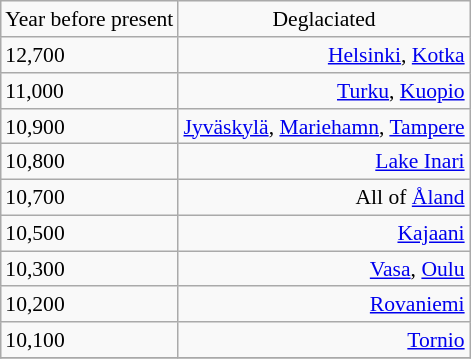<table class="wikitable" align="right" style="width=70%; font-size:90%;border:1px solid darkgray;" border="1">
<tr>
<td valign="top">Year before present</td>
<td valign="top" style="text-align:center;">Deglaciated</td>
</tr>
<tr>
<td valign="top">12,700</td>
<td align="right" valign="top"><a href='#'>Helsinki</a>, <a href='#'>Kotka</a></td>
</tr>
<tr>
<td valign="top">11,000</td>
<td align="right" valign="top"><a href='#'>Turku</a>, <a href='#'>Kuopio</a></td>
</tr>
<tr>
<td valign="top">10,900</td>
<td align="right" valign="top"><a href='#'>Jyväskylä</a>, <a href='#'>Mariehamn</a>, <a href='#'>Tampere</a></td>
</tr>
<tr>
<td valign="top">10,800</td>
<td align="right" valign="top"><a href='#'>Lake Inari</a></td>
</tr>
<tr>
<td valign="top">10,700</td>
<td align="right" valign="top">All of <a href='#'>Åland</a></td>
</tr>
<tr>
<td valign="top">10,500</td>
<td align="right" valign="top"><a href='#'>Kajaani</a></td>
</tr>
<tr>
<td valign="top">10,300</td>
<td align="right" valign="top"><a href='#'>Vasa</a>, <a href='#'>Oulu</a></td>
</tr>
<tr>
<td valign="top">10,200</td>
<td align="right" valign="top"><a href='#'>Rovaniemi</a></td>
</tr>
<tr>
<td valign="top">10,100</td>
<td align="right" valign="top"><a href='#'>Tornio</a></td>
</tr>
<tr>
</tr>
</table>
